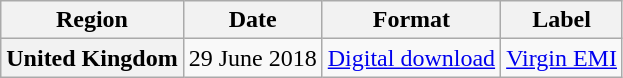<table class="wikitable plainrowheaders" style="text-align:center">
<tr>
<th>Region</th>
<th>Date</th>
<th>Format</th>
<th>Label</th>
</tr>
<tr>
<th scope="row">United Kingdom</th>
<td>29 June 2018</td>
<td><a href='#'>Digital download</a></td>
<td><a href='#'>Virgin EMI</a></td>
</tr>
</table>
